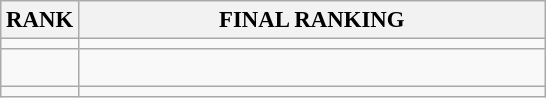<table class="wikitable" style="font-size:95%;">
<tr>
<th>RANK</th>
<th align="left" style="width: 20em">FINAL RANKING</th>
</tr>
<tr>
<td align="center"></td>
<td></td>
</tr>
<tr>
<td align="center"></td>
<td><br></td>
</tr>
<tr>
<td align="center"></td>
<td></td>
</tr>
</table>
